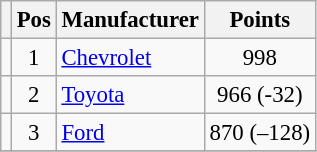<table class="wikitable" style="font-size: 95%;">
<tr>
<th></th>
<th>Pos</th>
<th>Manufacturer</th>
<th>Points</th>
</tr>
<tr>
<td align="left"></td>
<td style="text-align:center;">1</td>
<td><a href='#'>Chevrolet</a></td>
<td style="text-align:center;">998</td>
</tr>
<tr>
<td align="left"></td>
<td style="text-align:center;">2</td>
<td><a href='#'>Toyota</a></td>
<td style="text-align:center;">966 (-32)</td>
</tr>
<tr>
<td align="left"></td>
<td style="text-align:center;">3</td>
<td><a href='#'>Ford</a></td>
<td style="text-align:center;">870 (–128)</td>
</tr>
<tr class="sortbottom">
</tr>
</table>
